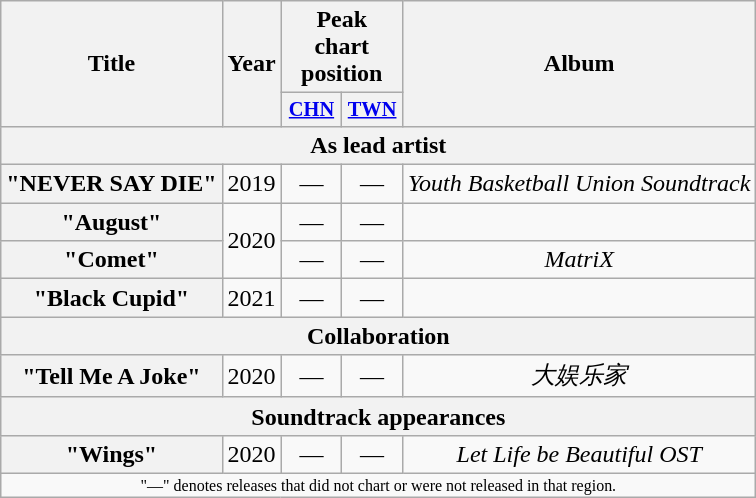<table class="wikitable plainrowheaders" style="text-align:center;">
<tr>
<th scope="col" rowspan="2">Title</th>
<th scope="col" rowspan="2">Year</th>
<th scope="col" colspan="2">Peak chart position</th>
<th scope="col" rowspan="2">Album</th>
</tr>
<tr>
<th scope="col" style="width:2.5em;font-size:85%;"><a href='#'>CHN</a><br></th>
<th scope="col" rowspan="1" style="width:2.5em;font-size:85%;"><a href='#'>TWN</a><br></th>
</tr>
<tr>
<th scope="col" colspan="6">As lead artist</th>
</tr>
<tr>
<th scope="row">"NEVER SAY DIE"</th>
<td>2019</td>
<td>—</td>
<td>—</td>
<td><em>Youth Basketball Union Soundtrack</em></td>
</tr>
<tr>
<th scope="row">"August"</th>
<td rowspan="2">2020</td>
<td>—</td>
<td>—</td>
<td></td>
</tr>
<tr>
<th scope="row">"Comet"</th>
<td>—</td>
<td>—</td>
<td><em>MatriX</em></td>
</tr>
<tr>
<th scope="row">"Black Cupid"</th>
<td>2021</td>
<td>—</td>
<td>—</td>
<td></td>
</tr>
<tr>
<th scope=col colspan="6">Collaboration</th>
</tr>
<tr>
<th scope="row">"Tell Me A Joke"<br></th>
<td rowspan="1">2020</td>
<td>—</td>
<td>—</td>
<td><em>大娱乐家</em></td>
</tr>
<tr>
<th scope=col colspan="6">Soundtrack appearances</th>
</tr>
<tr>
<th scope="row">"Wings"<br></th>
<td rowspan="1">2020</td>
<td>—</td>
<td>—</td>
<td><em>Let Life be Beautiful OST</em></td>
</tr>
<tr>
<td colspan="6" style="font-size:8pt">"—" denotes releases that did not chart or were not released in that region.</td>
</tr>
</table>
